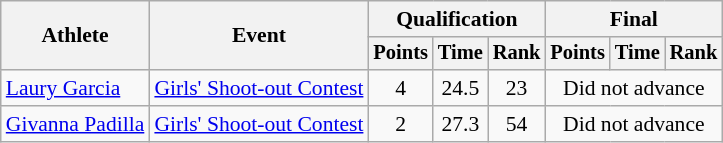<table class="wikitable" style="font-size:90%;">
<tr>
<th rowspan=2>Athlete</th>
<th rowspan=2>Event</th>
<th colspan=3>Qualification</th>
<th colspan=3>Final</th>
</tr>
<tr style="font-size:95%">
<th>Points</th>
<th>Time</th>
<th>Rank</th>
<th>Points</th>
<th>Time</th>
<th>Rank</th>
</tr>
<tr align=center>
<td align=left><a href='#'>Laury Garcia</a></td>
<td align=left><a href='#'>Girls' Shoot-out Contest</a></td>
<td>4</td>
<td>24.5</td>
<td>23</td>
<td colspan=3>Did not advance</td>
</tr>
<tr align=center>
<td align=left><a href='#'>Givanna Padilla</a></td>
<td align=left><a href='#'>Girls' Shoot-out Contest</a></td>
<td>2</td>
<td>27.3</td>
<td>54</td>
<td colspan=3>Did not advance</td>
</tr>
</table>
